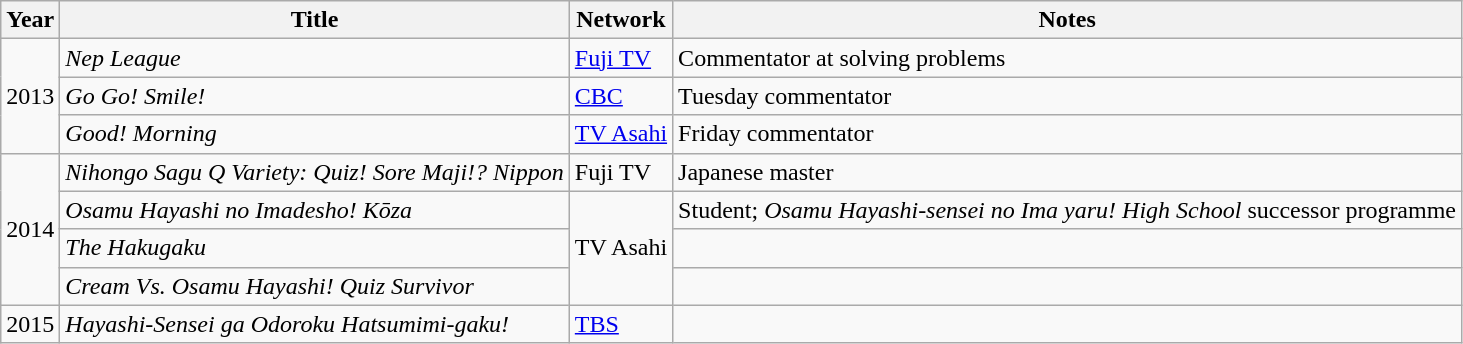<table class="wikitable">
<tr>
<th>Year</th>
<th>Title</th>
<th>Network</th>
<th>Notes</th>
</tr>
<tr>
<td rowspan="3">2013</td>
<td><em>Nep League</em></td>
<td><a href='#'>Fuji TV</a></td>
<td>Commentator at solving problems</td>
</tr>
<tr>
<td><em>Go Go! Smile!</em></td>
<td><a href='#'>CBC</a></td>
<td>Tuesday commentator</td>
</tr>
<tr>
<td><em>Good! Morning</em></td>
<td><a href='#'>TV Asahi</a></td>
<td>Friday commentator</td>
</tr>
<tr>
<td rowspan="4">2014</td>
<td><em>Nihongo Sagu Q Variety: Quiz! Sore Maji!? Nippon</em></td>
<td>Fuji TV</td>
<td>Japanese master</td>
</tr>
<tr>
<td><em>Osamu Hayashi no Imadesho! Kōza</em></td>
<td rowspan="3">TV Asahi</td>
<td>Student; <em>Osamu Hayashi-sensei no Ima yaru! High School</em> successor programme</td>
</tr>
<tr>
<td><em>The Hakugaku</em></td>
<td></td>
</tr>
<tr>
<td><em>Cream Vs. Osamu Hayashi! Quiz Survivor</em></td>
<td></td>
</tr>
<tr>
<td>2015</td>
<td><em>Hayashi-Sensei ga Odoroku Hatsumimi-gaku!</em></td>
<td><a href='#'>TBS</a></td>
<td></td>
</tr>
</table>
